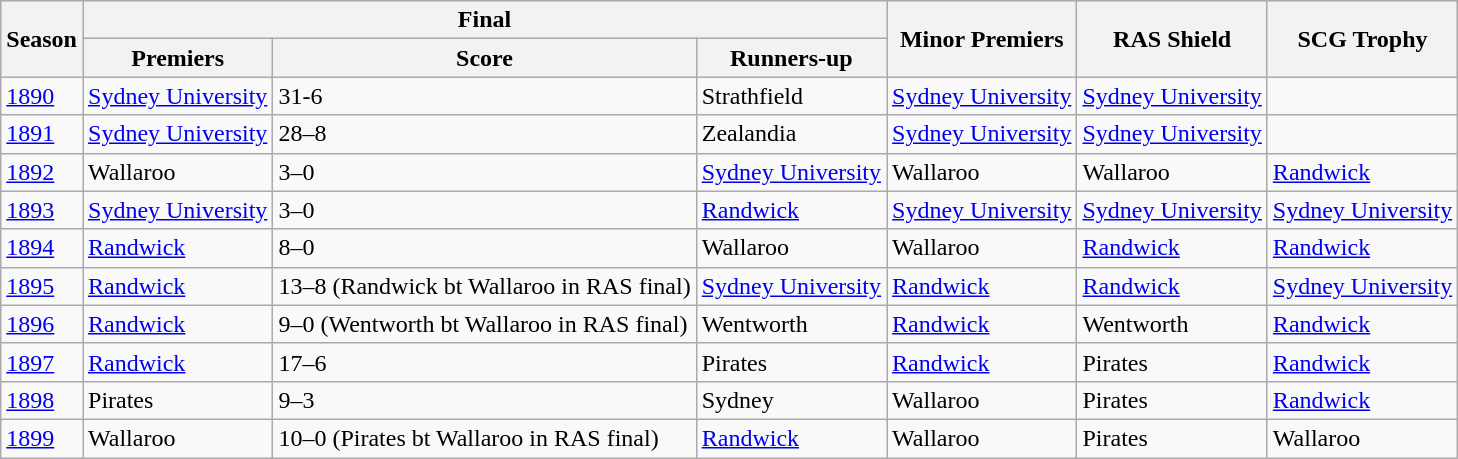<table class="wikitable">
<tr style="background: #ccffcc;">
<th rowspan="2">Season</th>
<th colspan="3">Final</th>
<th rowspan="2">Minor Premiers</th>
<th rowspan="2">RAS Shield</th>
<th rowspan="2">SCG Trophy</th>
</tr>
<tr style="background: #ccffcc;">
<th>Premiers</th>
<th>Score</th>
<th>Runners-up</th>
</tr>
<tr>
<td><a href='#'>1890</a></td>
<td> <a href='#'>Sydney University</a></td>
<td>31-6</td>
<td> Strathfield</td>
<td> <a href='#'>Sydney University</a></td>
<td> <a href='#'>Sydney University</a></td>
<td></td>
</tr>
<tr>
<td><a href='#'>1891</a></td>
<td> <a href='#'>Sydney University</a></td>
<td>28–8</td>
<td> Zealandia</td>
<td> <a href='#'>Sydney University</a></td>
<td> <a href='#'>Sydney University</a></td>
<td></td>
</tr>
<tr>
<td><a href='#'>1892</a></td>
<td> Wallaroo</td>
<td>3–0</td>
<td> <a href='#'>Sydney University</a></td>
<td> Wallaroo</td>
<td> Wallaroo</td>
<td> <a href='#'>Randwick</a></td>
</tr>
<tr>
<td><a href='#'>1893</a></td>
<td> <a href='#'>Sydney University</a></td>
<td>3–0</td>
<td> <a href='#'>Randwick</a></td>
<td> <a href='#'>Sydney University</a></td>
<td> <a href='#'>Sydney University</a></td>
<td> <a href='#'>Sydney University</a></td>
</tr>
<tr>
<td><a href='#'>1894</a></td>
<td> <a href='#'>Randwick</a></td>
<td>8–0</td>
<td> Wallaroo</td>
<td> Wallaroo</td>
<td> <a href='#'>Randwick</a></td>
<td> <a href='#'>Randwick</a></td>
</tr>
<tr>
<td><a href='#'>1895</a></td>
<td> <a href='#'>Randwick</a></td>
<td>13–8 (Randwick bt Wallaroo in RAS final)</td>
<td> <a href='#'>Sydney University</a></td>
<td> <a href='#'>Randwick</a></td>
<td> <a href='#'>Randwick</a></td>
<td> <a href='#'>Sydney University</a></td>
</tr>
<tr>
<td><a href='#'>1896</a></td>
<td> <a href='#'>Randwick</a></td>
<td>9–0 (Wentworth bt Wallaroo in RAS final)</td>
<td>Wentworth</td>
<td> <a href='#'>Randwick</a></td>
<td>Wentworth</td>
<td> <a href='#'>Randwick</a></td>
</tr>
<tr>
<td><a href='#'>1897</a></td>
<td> <a href='#'>Randwick</a></td>
<td>17–6</td>
<td> Pirates</td>
<td> <a href='#'>Randwick</a></td>
<td> Pirates</td>
<td> <a href='#'>Randwick</a></td>
</tr>
<tr>
<td><a href='#'>1898</a></td>
<td> Pirates</td>
<td>9–3</td>
<td>Sydney</td>
<td> Wallaroo</td>
<td> Pirates</td>
<td> <a href='#'>Randwick</a></td>
</tr>
<tr>
<td><a href='#'>1899</a></td>
<td> Wallaroo</td>
<td>10–0 (Pirates bt Wallaroo in RAS final)</td>
<td> <a href='#'>Randwick</a></td>
<td> Wallaroo</td>
<td> Pirates</td>
<td> Wallaroo</td>
</tr>
</table>
